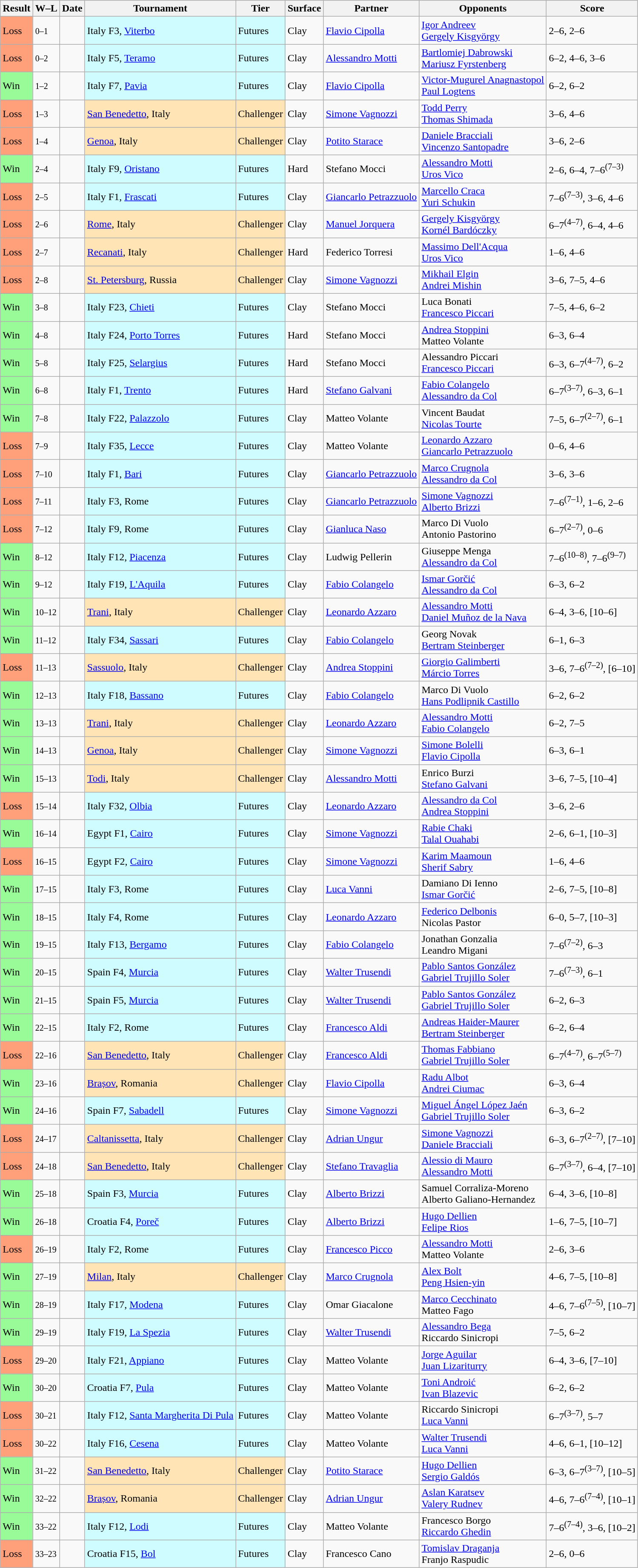<table class="sortable wikitable">
<tr>
<th>Result</th>
<th class="unsortable">W–L</th>
<th>Date</th>
<th>Tournament</th>
<th>Tier</th>
<th>Surface</th>
<th>Partner</th>
<th>Opponents</th>
<th class="unsortable">Score</th>
</tr>
<tr>
<td style="background:#ffa07a;">Loss</td>
<td><small>0–1</small></td>
<td></td>
<td style="background:#cffcff;">Italy F3, <a href='#'>Viterbo</a></td>
<td style="background:#cffcff;">Futures</td>
<td>Clay</td>
<td> <a href='#'>Flavio Cipolla</a></td>
<td> <a href='#'>Igor Andreev</a> <br>  <a href='#'>Gergely Kisgyörgy</a></td>
<td>2–6, 2–6</td>
</tr>
<tr>
<td style="background:#ffa07a;">Loss</td>
<td><small>0–2</small></td>
<td></td>
<td style="background:#cffcff;">Italy F5, <a href='#'>Teramo</a></td>
<td style="background:#cffcff;">Futures</td>
<td>Clay</td>
<td> <a href='#'>Alessandro Motti</a></td>
<td> <a href='#'>Bartlomiej Dabrowski</a> <br>  <a href='#'>Mariusz Fyrstenberg</a></td>
<td>6–2, 4–6, 3–6</td>
</tr>
<tr>
<td style="background:#98fb98;">Win</td>
<td><small>1–2</small></td>
<td></td>
<td style="background:#cffcff;">Italy F7, <a href='#'>Pavia</a></td>
<td style="background:#cffcff;">Futures</td>
<td>Clay</td>
<td> <a href='#'>Flavio Cipolla</a></td>
<td> <a href='#'>Victor-Mugurel Anagnastopol</a> <br>  <a href='#'>Paul Logtens</a></td>
<td>6–2, 6–2</td>
</tr>
<tr>
<td style="background:#ffa07a;">Loss</td>
<td><small>1–3</small></td>
<td></td>
<td style="background:moccasin;"><a href='#'>San Benedetto</a>, Italy</td>
<td style="background:moccasin;">Challenger</td>
<td>Clay</td>
<td> <a href='#'>Simone Vagnozzi</a></td>
<td> <a href='#'>Todd Perry</a> <br>  <a href='#'>Thomas Shimada</a></td>
<td>3–6, 4–6</td>
</tr>
<tr>
<td style="background:#ffa07a;">Loss</td>
<td><small>1–4</small></td>
<td></td>
<td style="background:moccasin;"><a href='#'>Genoa</a>, Italy</td>
<td style="background:moccasin;">Challenger</td>
<td>Clay</td>
<td> <a href='#'>Potito Starace</a></td>
<td> <a href='#'>Daniele Bracciali</a> <br>  <a href='#'>Vincenzo Santopadre</a></td>
<td>3–6, 2–6</td>
</tr>
<tr>
<td style="background:#98fb98;">Win</td>
<td><small>2–4</small></td>
<td></td>
<td style="background:#cffcff;">Italy F9, <a href='#'>Oristano</a></td>
<td style="background:#cffcff;">Futures</td>
<td>Hard</td>
<td> Stefano Mocci</td>
<td> <a href='#'>Alessandro Motti</a> <br>  <a href='#'>Uros Vico</a></td>
<td>2–6, 6–4, 7–6<sup>(7–3)</sup></td>
</tr>
<tr>
<td style="background:#ffa07a;">Loss</td>
<td><small>2–5</small></td>
<td></td>
<td style="background:#cffcff;">Italy F1, <a href='#'>Frascati</a></td>
<td style="background:#cffcff;">Futures</td>
<td>Clay</td>
<td> <a href='#'>Giancarlo Petrazzuolo</a></td>
<td> <a href='#'>Marcello Craca</a> <br>  <a href='#'>Yuri Schukin</a></td>
<td>7–6<sup>(7–3)</sup>, 3–6, 4–6</td>
</tr>
<tr>
<td style="background:#ffa07a;">Loss</td>
<td><small>2–6</small></td>
<td></td>
<td style="background:moccasin;"><a href='#'>Rome</a>, Italy</td>
<td style="background:moccasin;">Challenger</td>
<td>Clay</td>
<td> <a href='#'>Manuel Jorquera</a></td>
<td> <a href='#'>Gergely Kisgyörgy</a> <br>  <a href='#'>Kornél Bardóczky</a></td>
<td>6–7<sup>(4–7)</sup>, 6–4, 4–6</td>
</tr>
<tr>
<td style="background:#ffa07a;">Loss</td>
<td><small>2–7</small></td>
<td></td>
<td style="background:moccasin;"><a href='#'>Recanati</a>, Italy</td>
<td style="background:moccasin;">Challenger</td>
<td>Hard</td>
<td> Federico Torresi</td>
<td> <a href='#'>Massimo Dell'Acqua</a> <br>  <a href='#'>Uros Vico</a></td>
<td>1–6, 4–6</td>
</tr>
<tr>
<td style="background:#ffa07a;">Loss</td>
<td><small>2–8</small></td>
<td></td>
<td style="background:moccasin;"><a href='#'>St. Petersburg</a>, Russia</td>
<td style="background:moccasin;">Challenger</td>
<td>Clay</td>
<td> <a href='#'>Simone Vagnozzi</a></td>
<td> <a href='#'>Mikhail Elgin</a> <br>  <a href='#'>Andrei Mishin</a></td>
<td>3–6, 7–5, 4–6</td>
</tr>
<tr>
<td style="background:#98fb98;">Win</td>
<td><small>3–8</small></td>
<td></td>
<td style="background:#cffcff;">Italy F23, <a href='#'>Chieti</a></td>
<td style="background:#cffcff;">Futures</td>
<td>Clay</td>
<td> Stefano Mocci</td>
<td> Luca Bonati <br>  <a href='#'>Francesco Piccari</a></td>
<td>7–5, 4–6, 6–2</td>
</tr>
<tr>
<td style="background:#98fb98;">Win</td>
<td><small>4–8</small></td>
<td></td>
<td style="background:#cffcff;">Italy F24, <a href='#'>Porto Torres</a></td>
<td style="background:#cffcff;">Futures</td>
<td>Hard</td>
<td> Stefano Mocci</td>
<td> <a href='#'>Andrea Stoppini</a> <br>  Matteo Volante</td>
<td>6–3, 6–4</td>
</tr>
<tr>
<td style="background:#98fb98;">Win</td>
<td><small>5–8</small></td>
<td></td>
<td style="background:#cffcff;">Italy F25, <a href='#'>Selargius</a></td>
<td style="background:#cffcff;">Futures</td>
<td>Hard</td>
<td> Stefano Mocci</td>
<td> Alessandro Piccari <br>  <a href='#'>Francesco Piccari</a></td>
<td>6–3, 6–7<sup>(4–7)</sup>, 6–2</td>
</tr>
<tr>
<td style="background:#98fb98;">Win</td>
<td><small>6–8</small></td>
<td></td>
<td style="background:#cffcff;">Italy F1, <a href='#'>Trento</a></td>
<td style="background:#cffcff;">Futures</td>
<td>Hard</td>
<td> <a href='#'>Stefano Galvani</a></td>
<td> <a href='#'>Fabio Colangelo</a> <br>  <a href='#'>Alessandro da Col</a></td>
<td>6–7<sup>(3–7)</sup>, 6–3, 6–1</td>
</tr>
<tr>
<td style="background:#98fb98;">Win</td>
<td><small>7–8</small></td>
<td></td>
<td style="background:#cffcff;">Italy F22, <a href='#'>Palazzolo</a></td>
<td style="background:#cffcff;">Futures</td>
<td>Clay</td>
<td> Matteo Volante</td>
<td> Vincent Baudat <br>  <a href='#'>Nicolas Tourte</a></td>
<td>7–5, 6–7<sup>(2–7)</sup>, 6–1</td>
</tr>
<tr>
<td style="background:#ffa07a;">Loss</td>
<td><small>7–9</small></td>
<td></td>
<td style="background:#cffcff;">Italy F35, <a href='#'>Lecce</a></td>
<td style="background:#cffcff;">Futures</td>
<td>Clay</td>
<td> Matteo Volante</td>
<td> <a href='#'>Leonardo Azzaro</a> <br>  <a href='#'>Giancarlo Petrazzuolo</a></td>
<td>0–6, 4–6</td>
</tr>
<tr>
<td style="background:#ffa07a;">Loss</td>
<td><small>7–10</small></td>
<td></td>
<td style="background:#cffcff;">Italy F1, <a href='#'>Bari</a></td>
<td style="background:#cffcff;">Futures</td>
<td>Clay</td>
<td> <a href='#'>Giancarlo Petrazzuolo</a></td>
<td> <a href='#'>Marco Crugnola</a> <br>  <a href='#'>Alessandro da Col</a></td>
<td>3–6, 3–6</td>
</tr>
<tr>
<td style="background:#ffa07a;">Loss</td>
<td><small>7–11</small></td>
<td></td>
<td style="background:#cffcff;">Italy F3, Rome</td>
<td style="background:#cffcff;">Futures</td>
<td>Clay</td>
<td> <a href='#'>Giancarlo Petrazzuolo</a></td>
<td> <a href='#'>Simone Vagnozzi</a> <br>  <a href='#'>Alberto Brizzi</a></td>
<td>7–6<sup>(7–1)</sup>, 1–6, 2–6</td>
</tr>
<tr>
<td style="background:#ffa07a;">Loss</td>
<td><small>7–12</small></td>
<td></td>
<td style="background:#cffcff;">Italy F9, Rome</td>
<td style="background:#cffcff;">Futures</td>
<td>Clay</td>
<td> <a href='#'>Gianluca Naso</a></td>
<td> Marco Di Vuolo <br>  Antonio Pastorino</td>
<td>6–7<sup>(2–7)</sup>, 0–6</td>
</tr>
<tr>
<td style="background:#98fb98;">Win</td>
<td><small>8–12</small></td>
<td></td>
<td style="background:#cffcff;">Italy F12, <a href='#'>Piacenza</a></td>
<td style="background:#cffcff;">Futures</td>
<td>Clay</td>
<td> Ludwig Pellerin</td>
<td> Giuseppe Menga <br>  <a href='#'>Alessandro da Col</a></td>
<td>7–6<sup>(10–8)</sup>, 7–6<sup>(9–7)</sup></td>
</tr>
<tr>
<td style="background:#98fb98;">Win</td>
<td><small>9–12</small></td>
<td></td>
<td style="background:#cffcff;">Italy F19, <a href='#'>L'Aquila</a></td>
<td style="background:#cffcff;">Futures</td>
<td>Clay</td>
<td> <a href='#'>Fabio Colangelo</a></td>
<td> <a href='#'>Ismar Gorčić</a> <br>  <a href='#'>Alessandro da Col</a></td>
<td>6–3, 6–2</td>
</tr>
<tr>
<td style="background:#98fb98;">Win</td>
<td><small>10–12</small></td>
<td></td>
<td style="background:moccasin;"><a href='#'>Trani</a>, Italy</td>
<td style="background:moccasin;">Challenger</td>
<td>Clay</td>
<td> <a href='#'>Leonardo Azzaro</a></td>
<td> <a href='#'>Alessandro Motti</a> <br>  <a href='#'>Daniel Muñoz de la Nava</a></td>
<td>6–4, 3–6, [10–6]</td>
</tr>
<tr>
<td style="background:#98fb98;">Win</td>
<td><small>11–12</small></td>
<td></td>
<td style="background:#cffcff;">Italy F34, <a href='#'>Sassari</a></td>
<td style="background:#cffcff;">Futures</td>
<td>Clay</td>
<td> <a href='#'>Fabio Colangelo</a></td>
<td> Georg Novak <br>  <a href='#'>Bertram Steinberger</a></td>
<td>6–1, 6–3</td>
</tr>
<tr>
<td style="background:#ffa07a;">Loss</td>
<td><small>11–13</small></td>
<td></td>
<td style="background:moccasin;"><a href='#'>Sassuolo</a>, Italy</td>
<td style="background:moccasin;">Challenger</td>
<td>Clay</td>
<td> <a href='#'>Andrea Stoppini</a></td>
<td> <a href='#'>Giorgio Galimberti</a> <br>  <a href='#'>Márcio Torres</a></td>
<td>3–6, 7–6<sup>(7–2)</sup>, [6–10]</td>
</tr>
<tr>
<td style="background:#98fb98;">Win</td>
<td><small>12–13</small></td>
<td></td>
<td style="background:#cffcff;">Italy F18, <a href='#'>Bassano</a></td>
<td style="background:#cffcff;">Futures</td>
<td>Clay</td>
<td> <a href='#'>Fabio Colangelo</a></td>
<td> Marco Di Vuolo <br>  <a href='#'>Hans Podlipnik Castillo</a></td>
<td>6–2, 6–2</td>
</tr>
<tr>
<td style="background:#98fb98;">Win</td>
<td><small>13–13</small></td>
<td></td>
<td style="background:moccasin;"><a href='#'>Trani</a>, Italy</td>
<td style="background:moccasin;">Challenger</td>
<td>Clay</td>
<td> <a href='#'>Leonardo Azzaro</a></td>
<td> <a href='#'>Alessandro Motti</a> <br>  <a href='#'>Fabio Colangelo</a></td>
<td>6–2, 7–5</td>
</tr>
<tr>
<td style="background:#98fb98;">Win</td>
<td><small>14–13</small></td>
<td></td>
<td style="background:moccasin;"><a href='#'>Genoa</a>, Italy</td>
<td style="background:moccasin;">Challenger</td>
<td>Clay</td>
<td> <a href='#'>Simone Vagnozzi</a></td>
<td> <a href='#'>Simone Bolelli</a> <br>  <a href='#'>Flavio Cipolla</a></td>
<td>6–3, 6–1</td>
</tr>
<tr>
<td style="background:#98fb98;">Win</td>
<td><small>15–13</small></td>
<td></td>
<td style="background:moccasin;"><a href='#'>Todi</a>, Italy</td>
<td style="background:moccasin;">Challenger</td>
<td>Clay</td>
<td> <a href='#'>Alessandro Motti</a></td>
<td> Enrico Burzi <br>  <a href='#'>Stefano Galvani</a></td>
<td>3–6, 7–5, [10–4]</td>
</tr>
<tr>
<td style="background:#ffa07a;">Loss</td>
<td><small>15–14</small></td>
<td></td>
<td style="background:#cffcff;">Italy F32, <a href='#'>Olbia</a></td>
<td style="background:#cffcff;">Futures</td>
<td>Clay</td>
<td> <a href='#'>Leonardo Azzaro</a></td>
<td> <a href='#'>Alessandro da Col</a> <br>  <a href='#'>Andrea Stoppini</a></td>
<td>3–6, 2–6</td>
</tr>
<tr>
<td style="background:#98fb98;">Win</td>
<td><small>16–14</small></td>
<td></td>
<td style="background:#cffcff;">Egypt F1, <a href='#'>Cairo</a></td>
<td style="background:#cffcff;">Futures</td>
<td>Clay</td>
<td> <a href='#'>Simone Vagnozzi</a></td>
<td> <a href='#'>Rabie Chaki</a> <br>  <a href='#'>Talal Ouahabi</a></td>
<td>2–6, 6–1, [10–3]</td>
</tr>
<tr>
<td style="background:#ffa07a;">Loss</td>
<td><small>16–15</small></td>
<td></td>
<td style="background:#cffcff;">Egypt F2, <a href='#'>Cairo</a></td>
<td style="background:#cffcff;">Futures</td>
<td>Clay</td>
<td> <a href='#'>Simone Vagnozzi</a></td>
<td> <a href='#'>Karim Maamoun</a> <br>  <a href='#'>Sherif Sabry</a></td>
<td>1–6, 4–6</td>
</tr>
<tr>
<td style="background:#98fb98;">Win</td>
<td><small>17–15</small></td>
<td></td>
<td style="background:#cffcff;">Italy F3, Rome</td>
<td style="background:#cffcff;">Futures</td>
<td>Clay</td>
<td> <a href='#'>Luca Vanni</a></td>
<td> Damiano Di Ienno <br>  <a href='#'>Ismar Gorčić</a></td>
<td>2–6, 7–5, [10–8]</td>
</tr>
<tr>
<td style="background:#98fb98;">Win</td>
<td><small>18–15</small></td>
<td></td>
<td style="background:#cffcff;">Italy F4, Rome</td>
<td style="background:#cffcff;">Futures</td>
<td>Clay</td>
<td> <a href='#'>Leonardo Azzaro</a></td>
<td> <a href='#'>Federico Delbonis</a> <br>  Nicolas Pastor</td>
<td>6–0, 5–7, [10–3]</td>
</tr>
<tr>
<td style="background:#98fb98;">Win</td>
<td><small>19–15</small></td>
<td></td>
<td style="background:#cffcff;">Italy F13, <a href='#'>Bergamo</a></td>
<td style="background:#cffcff;">Futures</td>
<td>Clay</td>
<td> <a href='#'>Fabio Colangelo</a></td>
<td> Jonathan Gonzalia <br>  Leandro Migani</td>
<td>7–6<sup>(7–2)</sup>, 6–3</td>
</tr>
<tr>
<td style="background:#98fb98;">Win</td>
<td><small>20–15</small></td>
<td></td>
<td style="background:#cffcff;">Spain F4, <a href='#'>Murcia</a></td>
<td style="background:#cffcff;">Futures</td>
<td>Clay</td>
<td> <a href='#'>Walter Trusendi</a></td>
<td> <a href='#'>Pablo Santos González</a> <br>  <a href='#'>Gabriel Trujillo Soler</a></td>
<td>7–6<sup>(7–3)</sup>, 6–1</td>
</tr>
<tr>
<td style="background:#98fb98;">Win</td>
<td><small>21–15</small></td>
<td></td>
<td style="background:#cffcff;">Spain F5, <a href='#'>Murcia</a></td>
<td style="background:#cffcff;">Futures</td>
<td>Clay</td>
<td> <a href='#'>Walter Trusendi</a></td>
<td> <a href='#'>Pablo Santos González</a> <br>  <a href='#'>Gabriel Trujillo Soler</a></td>
<td>6–2, 6–3</td>
</tr>
<tr>
<td style="background:#98fb98;">Win</td>
<td><small>22–15</small></td>
<td></td>
<td style="background:#cffcff;">Italy F2, Rome</td>
<td style="background:#cffcff;">Futures</td>
<td>Clay</td>
<td> <a href='#'>Francesco Aldi</a></td>
<td> <a href='#'>Andreas Haider-Maurer</a> <br>  <a href='#'>Bertram Steinberger</a></td>
<td>6–2, 6–4</td>
</tr>
<tr>
<td style="background:#ffa07a;">Loss</td>
<td><small>22–16</small></td>
<td></td>
<td style="background:moccasin;"><a href='#'>San Benedetto</a>, Italy</td>
<td style="background:moccasin;">Challenger</td>
<td>Clay</td>
<td> <a href='#'>Francesco Aldi</a></td>
<td> <a href='#'>Thomas Fabbiano</a> <br>  <a href='#'>Gabriel Trujillo Soler</a></td>
<td>6–7<sup>(4–7)</sup>, 6–7<sup>(5–7)</sup></td>
</tr>
<tr>
<td style="background:#98fb98;">Win</td>
<td><small>23–16</small></td>
<td></td>
<td style="background:moccasin;"><a href='#'>Brașov</a>, Romania</td>
<td style="background:moccasin;">Challenger</td>
<td>Clay</td>
<td> <a href='#'>Flavio Cipolla</a></td>
<td> <a href='#'>Radu Albot</a> <br>  <a href='#'>Andrei Ciumac</a></td>
<td>6–3, 6–4</td>
</tr>
<tr>
<td style="background:#98fb98;">Win</td>
<td><small>24–16</small></td>
<td></td>
<td style="background:#cffcff;">Spain F7, <a href='#'>Sabadell</a></td>
<td style="background:#cffcff;">Futures</td>
<td>Clay</td>
<td> <a href='#'>Simone Vagnozzi</a></td>
<td> <a href='#'>Miguel Ángel López Jaén</a> <br>  <a href='#'>Gabriel Trujillo Soler</a></td>
<td>6–3, 6–2</td>
</tr>
<tr>
<td style="background:#ffa07a;">Loss</td>
<td><small>24–17</small></td>
<td></td>
<td style="background:moccasin;"><a href='#'>Caltanissetta</a>, Italy</td>
<td style="background:moccasin;">Challenger</td>
<td>Clay</td>
<td> <a href='#'>Adrian Ungur</a></td>
<td> <a href='#'>Simone Vagnozzi</a> <br>  <a href='#'>Daniele Bracciali</a></td>
<td>6–3, 6–7<sup>(2–7)</sup>, [7–10]</td>
</tr>
<tr>
<td style="background:#ffa07a;">Loss</td>
<td><small>24–18</small></td>
<td></td>
<td style="background:moccasin;"><a href='#'>San Benedetto</a>, Italy</td>
<td style="background:moccasin;">Challenger</td>
<td>Clay</td>
<td> <a href='#'>Stefano Travaglia</a></td>
<td> <a href='#'>Alessio di Mauro</a> <br>  <a href='#'>Alessandro Motti</a></td>
<td>6–7<sup>(3–7)</sup>, 6–4, [7–10]</td>
</tr>
<tr>
<td style="background:#98fb98;">Win</td>
<td><small>25–18</small></td>
<td></td>
<td style="background:#cffcff;">Spain F3, <a href='#'>Murcia</a></td>
<td style="background:#cffcff;">Futures</td>
<td>Clay</td>
<td> <a href='#'>Alberto Brizzi</a></td>
<td> Samuel Corraliza-Moreno <br>  Alberto Galiano-Hernandez</td>
<td>6–4, 3–6, [10–8]</td>
</tr>
<tr>
<td style="background:#98fb98;">Win</td>
<td><small>26–18</small></td>
<td></td>
<td style="background:#cffcff;">Croatia F4, <a href='#'>Poreč</a></td>
<td style="background:#cffcff;">Futures</td>
<td>Clay</td>
<td> <a href='#'>Alberto Brizzi</a></td>
<td> <a href='#'>Hugo Dellien</a> <br>  <a href='#'>Felipe Rios</a></td>
<td>1–6, 7–5, [10–7]</td>
</tr>
<tr>
<td style="background:#ffa07a;">Loss</td>
<td><small>26–19</small></td>
<td></td>
<td style="background:#cffcff;">Italy F2, Rome</td>
<td style="background:#cffcff;">Futures</td>
<td>Clay</td>
<td> <a href='#'>Francesco Picco</a></td>
<td> <a href='#'>Alessandro Motti</a> <br>  Matteo Volante</td>
<td>2–6, 3–6</td>
</tr>
<tr>
<td style="background:#98fb98;">Win</td>
<td><small>27–19</small></td>
<td></td>
<td style="background:moccasin;"><a href='#'>Milan</a>, Italy</td>
<td style="background:moccasin;">Challenger</td>
<td>Clay</td>
<td> <a href='#'>Marco Crugnola</a></td>
<td> <a href='#'>Alex Bolt</a> <br>  <a href='#'>Peng Hsien-yin</a></td>
<td>4–6, 7–5, [10–8]</td>
</tr>
<tr>
<td style="background:#98fb98;">Win</td>
<td><small>28–19</small></td>
<td></td>
<td style="background:#cffcff;">Italy F17, <a href='#'>Modena</a></td>
<td style="background:#cffcff;">Futures</td>
<td>Clay</td>
<td> Omar Giacalone</td>
<td> <a href='#'>Marco Cecchinato</a> <br>  Matteo Fago</td>
<td>4–6, 7–6<sup>(7–5)</sup>, [10–7]</td>
</tr>
<tr>
<td style="background:#98fb98;">Win</td>
<td><small>29–19</small></td>
<td></td>
<td style="background:#cffcff;">Italy F19, <a href='#'>La Spezia</a></td>
<td style="background:#cffcff;">Futures</td>
<td>Clay</td>
<td> <a href='#'>Walter Trusendi</a></td>
<td> <a href='#'>Alessandro Bega</a> <br>  Riccardo Sinicropi</td>
<td>7–5, 6–2</td>
</tr>
<tr>
<td style="background:#ffa07a;">Loss</td>
<td><small>29–20</small></td>
<td></td>
<td style="background:#cffcff;">Italy F21, <a href='#'>Appiano</a></td>
<td style="background:#cffcff;">Futures</td>
<td>Clay</td>
<td> Matteo Volante</td>
<td> <a href='#'>Jorge Aguilar</a> <br>  <a href='#'>Juan Lizariturry</a></td>
<td>6–4, 3–6, [7–10]</td>
</tr>
<tr>
<td style="background:#98fb98;">Win</td>
<td><small>30–20</small></td>
<td></td>
<td style="background:#cffcff;">Croatia F7, <a href='#'>Pula</a></td>
<td style="background:#cffcff;">Futures</td>
<td>Clay</td>
<td> Matteo Volante</td>
<td> <a href='#'>Toni Androić</a> <br>  <a href='#'>Ivan Blazevic</a></td>
<td>6–2, 6–2</td>
</tr>
<tr>
<td style="background:#ffa07a;">Loss</td>
<td><small>30–21</small></td>
<td></td>
<td style="background:#cffcff;">Italy F12, <a href='#'>Santa Margherita Di Pula</a></td>
<td style="background:#cffcff;">Futures</td>
<td>Clay</td>
<td> Matteo Volante</td>
<td> Riccardo Sinicropi <br>  <a href='#'>Luca Vanni</a></td>
<td>6–7<sup>(3–7)</sup>, 5–7</td>
</tr>
<tr>
<td style="background:#ffa07a;">Loss</td>
<td><small>30–22</small></td>
<td></td>
<td style="background:#cffcff;">Italy F16, <a href='#'>Cesena</a></td>
<td style="background:#cffcff;">Futures</td>
<td>Clay</td>
<td> Matteo Volante</td>
<td> <a href='#'>Walter Trusendi</a> <br>  <a href='#'>Luca Vanni</a></td>
<td>4–6, 6–1, [10–12]</td>
</tr>
<tr>
<td style="background:#98fb98;">Win</td>
<td><small>31–22</small></td>
<td></td>
<td style="background:moccasin;"><a href='#'>San Benedetto</a>, Italy</td>
<td style="background:moccasin;">Challenger</td>
<td>Clay</td>
<td> <a href='#'>Potito Starace</a></td>
<td> <a href='#'>Hugo Dellien</a> <br>  <a href='#'>Sergio Galdós</a></td>
<td>6–3, 6–7<sup>(3–7)</sup>, [10–5]</td>
</tr>
<tr>
<td style="background:#98fb98;">Win</td>
<td><small>32–22</small></td>
<td></td>
<td style="background:moccasin;"><a href='#'>Brașov</a>, Romania</td>
<td style="background:moccasin;">Challenger</td>
<td>Clay</td>
<td> <a href='#'>Adrian Ungur</a></td>
<td> <a href='#'>Aslan Karatsev</a> <br>  <a href='#'>Valery Rudnev</a></td>
<td>4–6, 7–6<sup>(7–4)</sup>, [10–1]</td>
</tr>
<tr>
<td style="background:#98fb98;">Win</td>
<td><small>33–22</small></td>
<td></td>
<td style="background:#cffcff;">Italy F12, <a href='#'>Lodi</a></td>
<td style="background:#cffcff;">Futures</td>
<td>Clay</td>
<td> Matteo Volante</td>
<td> Francesco Borgo <br>  <a href='#'>Riccardo Ghedin</a></td>
<td>7–6<sup>(7–4)</sup>, 3–6, [10–2]</td>
</tr>
<tr>
<td style="background:#ffa07a;">Loss</td>
<td><small>33–23</small></td>
<td></td>
<td style="background:#cffcff;">Croatia F15, <a href='#'>Bol</a></td>
<td style="background:#cffcff;">Futures</td>
<td>Clay</td>
<td> Francesco Cano</td>
<td> <a href='#'>Tomislav Draganja</a> <br>  Franjo Raspudic</td>
<td>2–6, 0–6</td>
</tr>
</table>
